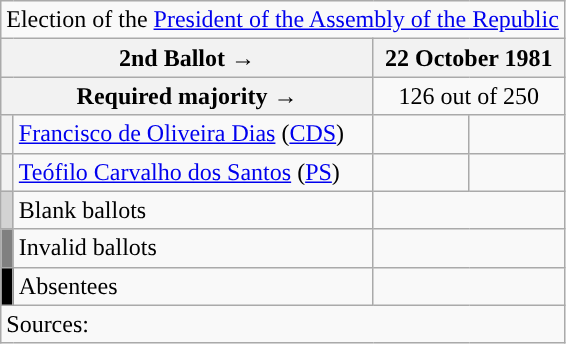<table class="wikitable" style="text-align:center;">
<tr>
<td colspan="4" align="center">Election of the <a href='#'>President of the Assembly of the Republic</a></td>
</tr>
<tr>
<th colspan="2" width="225px">2nd Ballot →</th>
<th colspan="2">22 October 1981</th>
</tr>
<tr>
<th colspan="2">Required majority →</th>
<td colspan="2">126 out of 250</td>
</tr>
<tr>
<th width="1px" style="background:"></th>
<td align="left"><a href='#'>Francisco de Oliveira Dias</a> (<a href='#'>CDS</a>)</td>
<td></td>
<td></td>
</tr>
<tr>
<th width="1px" style="background:"></th>
<td align="left"><a href='#'>Teófilo Carvalho dos Santos</a> (<a href='#'>PS</a>)</td>
<td></td>
<td></td>
</tr>
<tr>
<th style="background:lightgray;"></th>
<td align="left">Blank ballots</td>
<td colspan="2"></td>
</tr>
<tr>
<th style="background:gray;"></th>
<td align="left">Invalid ballots</td>
<td colspan="2"></td>
</tr>
<tr>
<th style="background:black;"></th>
<td align="left">Absentees</td>
<td colspan="2"></td>
</tr>
<tr>
<td align="left" colspan="4">Sources: </td>
</tr>
</table>
